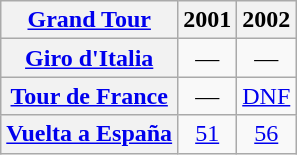<table class="wikitable plainrowheaders">
<tr>
<th scope="col"><a href='#'>Grand Tour</a></th>
<th scope="col">2001</th>
<th scope="col">2002</th>
</tr>
<tr style="text-align:center;">
<th scope="row"> <a href='#'>Giro d'Italia</a></th>
<td>—</td>
<td>—</td>
</tr>
<tr style="text-align:center;">
<th scope="row"> <a href='#'>Tour de France</a></th>
<td>—</td>
<td><a href='#'>DNF</a></td>
</tr>
<tr style="text-align:center;">
<th scope="row"> <a href='#'>Vuelta a España</a></th>
<td><a href='#'>51</a></td>
<td><a href='#'>56</a></td>
</tr>
</table>
